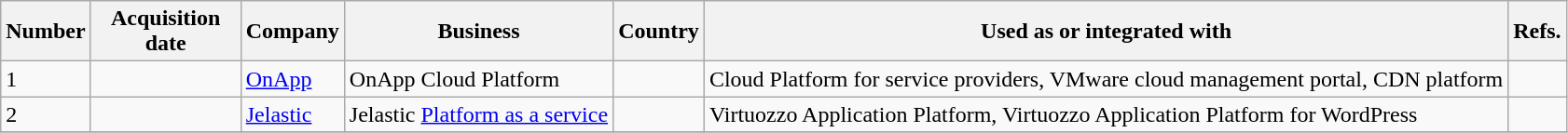<table class="wikitable sortable">
<tr>
<th>Number</th>
<th scope="col" style="width:100px">Acquisition date</th>
<th scope="col">Company</th>
<th scope="col">Business</th>
<th scope="col">Country</th>
<th scope="col">Used as or integrated with</th>
<th scope="col" class="unsortable">Refs.</th>
</tr>
<tr>
<td>1</td>
<td></td>
<td><a href='#'>OnApp</a></td>
<td>OnApp Cloud Platform</td>
<td></td>
<td>Cloud Platform for service providers, VMware cloud management portal, CDN platform</td>
<td></td>
</tr>
<tr scope="row">
<td>2</td>
<td></td>
<td><a href='#'>Jelastic</a></td>
<td>Jelastic <a href='#'>Platform as a service</a></td>
<td></td>
<td>Virtuozzo Application Platform, Virtuozzo Application Platform for WordPress</td>
<td></td>
</tr>
<tr scope="row">
</tr>
</table>
